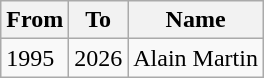<table class="wikitable">
<tr>
<th>From</th>
<th>To</th>
<th>Name</th>
</tr>
<tr>
<td>1995</td>
<td>2026</td>
<td>Alain Martin</td>
</tr>
</table>
